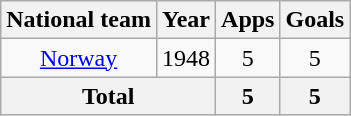<table class=wikitable style=text-align:center>
<tr>
<th>National team</th>
<th>Year</th>
<th>Apps</th>
<th>Goals</th>
</tr>
<tr>
<td rowspan="1"><a href='#'>Norway</a></td>
<td>1948</td>
<td>5</td>
<td>5</td>
</tr>
<tr>
<th colspan="2">Total</th>
<th>5</th>
<th>5</th>
</tr>
</table>
